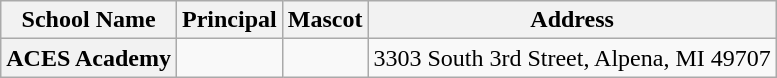<table class="wikitable sortable plainrowheaders">
<tr>
<th scope="col">School Name</th>
<th scope="col">Principal</th>
<th scope="col">Mascot</th>
<th scope="col">Address</th>
</tr>
<tr>
<th scope="row">ACES Academy</th>
<td></td>
<td></td>
<td>3303 South 3rd Street, Alpena, MI 49707</td>
</tr>
</table>
